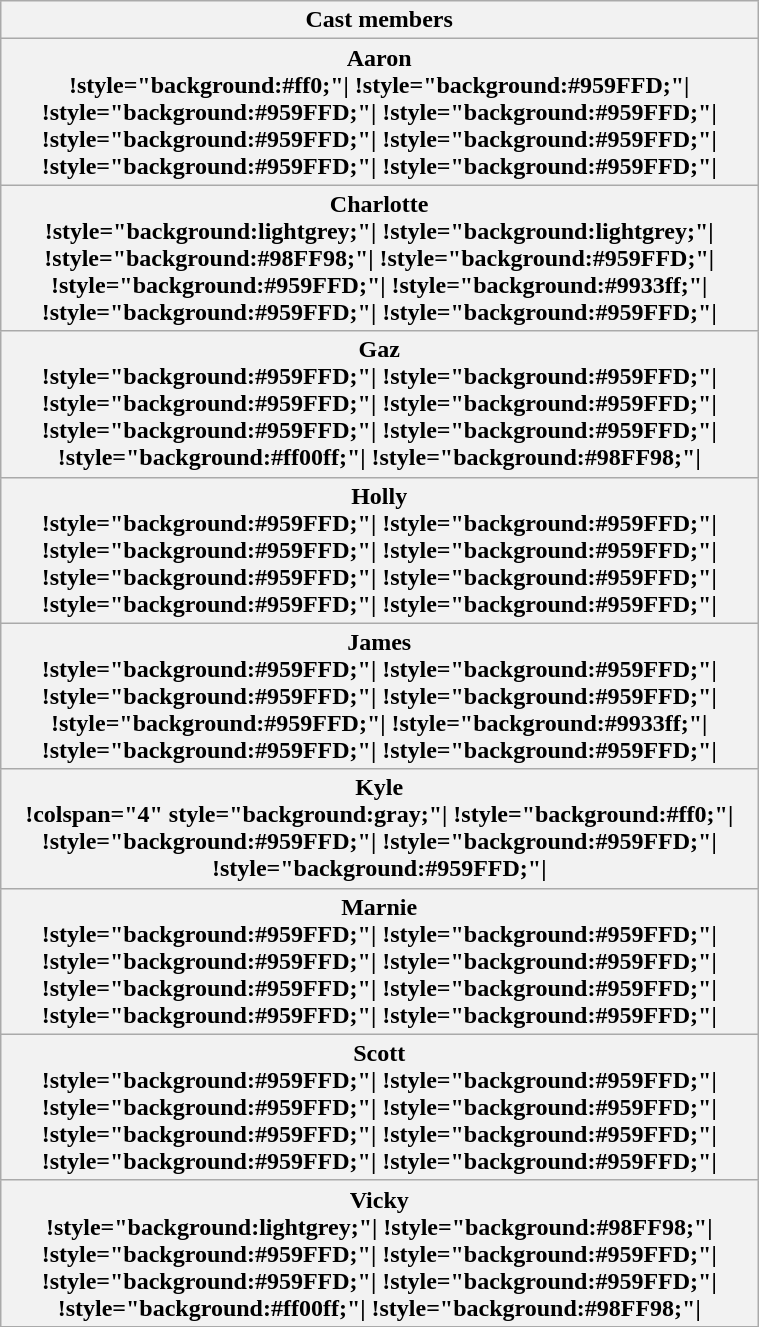<table class="wikitable" style="text-align:center; width:40%;">
<tr>
<th rowspan="2" style="width:15%;">Cast members</th>
</tr>
<tr>
</tr>
<tr>
<th>Aaron<br>!style="background:#ff0;"|
!style="background:#959FFD;"|
!style="background:#959FFD;"|
!style="background:#959FFD;"|
!style="background:#959FFD;"|
!style="background:#959FFD;"|
!style="background:#959FFD;"|
!style="background:#959FFD;"|</th>
</tr>
<tr>
<th>Charlotte<br>!style="background:lightgrey;"|
!style="background:lightgrey;"|
!style="background:#98FF98;"|
!style="background:#959FFD;"|
!style="background:#959FFD;"|
!style="background:#9933ff;"|
!style="background:#959FFD;"|
!style="background:#959FFD;"|</th>
</tr>
<tr>
<th>Gaz<br>!style="background:#959FFD;"|
!style="background:#959FFD;"|
!style="background:#959FFD;"|
!style="background:#959FFD;"|
!style="background:#959FFD;"|
!style="background:#959FFD;"|
!style="background:#ff00ff;"|
!style="background:#98FF98;"|</th>
</tr>
<tr>
<th>Holly<br>!style="background:#959FFD;"|
!style="background:#959FFD;"|
!style="background:#959FFD;"|
!style="background:#959FFD;"|
!style="background:#959FFD;"|
!style="background:#959FFD;"|
!style="background:#959FFD;"|
!style="background:#959FFD;"|</th>
</tr>
<tr>
<th>James<br>!style="background:#959FFD;"|
!style="background:#959FFD;"|
!style="background:#959FFD;"|
!style="background:#959FFD;"|
!style="background:#959FFD;"|
!style="background:#9933ff;"|
!style="background:#959FFD;"|
!style="background:#959FFD;"|</th>
</tr>
<tr>
<th>Kyle<br>!colspan="4" style="background:gray;"|
!style="background:#ff0;"|
!style="background:#959FFD;"|
!style="background:#959FFD;"|
!style="background:#959FFD;"|</th>
</tr>
<tr>
<th>Marnie<br>!style="background:#959FFD;"|
!style="background:#959FFD;"|
!style="background:#959FFD;"|
!style="background:#959FFD;"|
!style="background:#959FFD;"|
!style="background:#959FFD;"|
!style="background:#959FFD;"|
!style="background:#959FFD;"|</th>
</tr>
<tr>
<th>Scott<br>!style="background:#959FFD;"|
!style="background:#959FFD;"|
!style="background:#959FFD;"|
!style="background:#959FFD;"|
!style="background:#959FFD;"|
!style="background:#959FFD;"|
!style="background:#959FFD;"|
!style="background:#959FFD;"|</th>
</tr>
<tr>
<th>Vicky<br>!style="background:lightgrey;"|
!style="background:#98FF98;"|
!style="background:#959FFD;"|
!style="background:#959FFD;"|
!style="background:#959FFD;"|
!style="background:#959FFD;"|
!style="background:#ff00ff;"|
!style="background:#98FF98;"|</th>
</tr>
</table>
